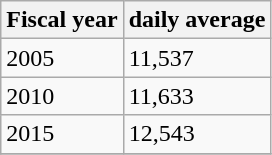<table class="wikitable">
<tr>
<th>Fiscal year</th>
<th>daily average</th>
</tr>
<tr>
<td>2005</td>
<td>11,537</td>
</tr>
<tr>
<td>2010</td>
<td>11,633</td>
</tr>
<tr>
<td>2015</td>
<td>12,543</td>
</tr>
<tr>
</tr>
</table>
